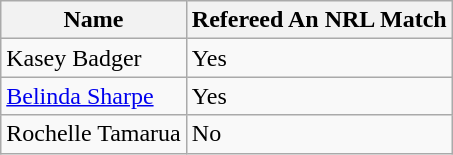<table class="wikitable sortable">
<tr>
<th>Name</th>
<th>Refereed An NRL Match</th>
</tr>
<tr>
<td>Kasey Badger</td>
<td>Yes</td>
</tr>
<tr>
<td><a href='#'>Belinda Sharpe</a></td>
<td>Yes</td>
</tr>
<tr>
<td>Rochelle Tamarua</td>
<td>No</td>
</tr>
</table>
